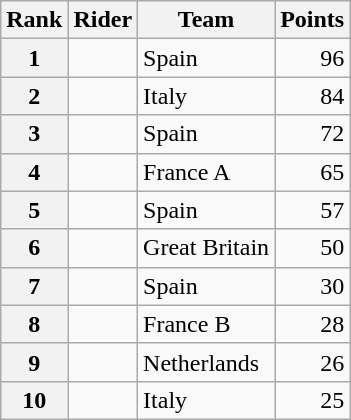<table class="wikitable">
<tr>
<th scope="col">Rank</th>
<th scope="col">Rider</th>
<th scope="col">Team</th>
<th scope="col">Points</th>
</tr>
<tr>
<th scope="row">1</th>
<td></td>
<td>Spain</td>
<td style="text-align:right;">96</td>
</tr>
<tr>
<th scope="row">2</th>
<td></td>
<td>Italy</td>
<td style="text-align:right;">84</td>
</tr>
<tr>
<th scope="row">3</th>
<td></td>
<td>Spain</td>
<td style="text-align:right;">72</td>
</tr>
<tr>
<th scope="row">4</th>
<td></td>
<td>France A</td>
<td style="text-align:right;">65</td>
</tr>
<tr>
<th scope="row">5</th>
<td></td>
<td>Spain</td>
<td style="text-align:right;">57</td>
</tr>
<tr>
<th scope="row">6</th>
<td></td>
<td>Great Britain</td>
<td style="text-align:right;">50</td>
</tr>
<tr>
<th scope="row">7</th>
<td></td>
<td>Spain</td>
<td style="text-align:right;">30</td>
</tr>
<tr>
<th scope="row">8</th>
<td></td>
<td>France B</td>
<td style="text-align:right;">28</td>
</tr>
<tr>
<th scope="row">9</th>
<td></td>
<td>Netherlands</td>
<td style="text-align:right;">26</td>
</tr>
<tr>
<th scope="row">10</th>
<td></td>
<td>Italy</td>
<td style="text-align:right;">25</td>
</tr>
</table>
